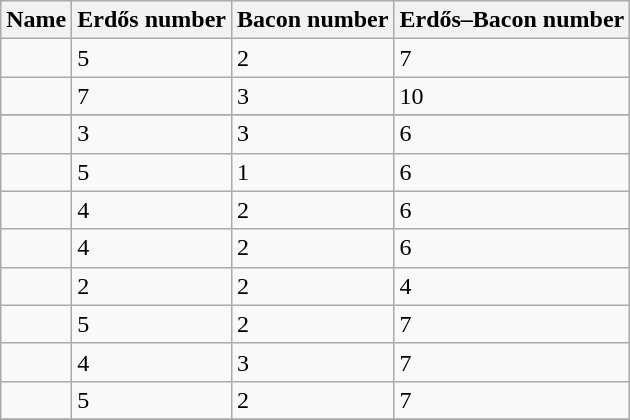<table class="wikitable sortable">
<tr>
<th>Name</th>
<th>Erdős number</th>
<th>Bacon number</th>
<th>Erdős–Bacon number</th>
</tr>
<tr>
<td></td>
<td>5</td>
<td>2</td>
<td>7</td>
</tr>
<tr>
<td></td>
<td>7</td>
<td>3</td>
<td>10</td>
</tr>
<tr>
</tr>
<tr>
</tr>
<tr>
<td></td>
<td>3</td>
<td>3</td>
<td>6</td>
</tr>
<tr>
<td></td>
<td>5</td>
<td>1</td>
<td>6</td>
</tr>
<tr>
<td></td>
<td>4</td>
<td>2</td>
<td>6</td>
</tr>
<tr>
<td></td>
<td>4</td>
<td>2</td>
<td>6</td>
</tr>
<tr>
<td></td>
<td>2</td>
<td>2</td>
<td>4</td>
</tr>
<tr>
<td></td>
<td>5</td>
<td>2</td>
<td>7</td>
</tr>
<tr>
<td></td>
<td>4</td>
<td>3</td>
<td>7</td>
</tr>
<tr>
<td></td>
<td>5</td>
<td>2</td>
<td>7</td>
</tr>
<tr>
</tr>
</table>
